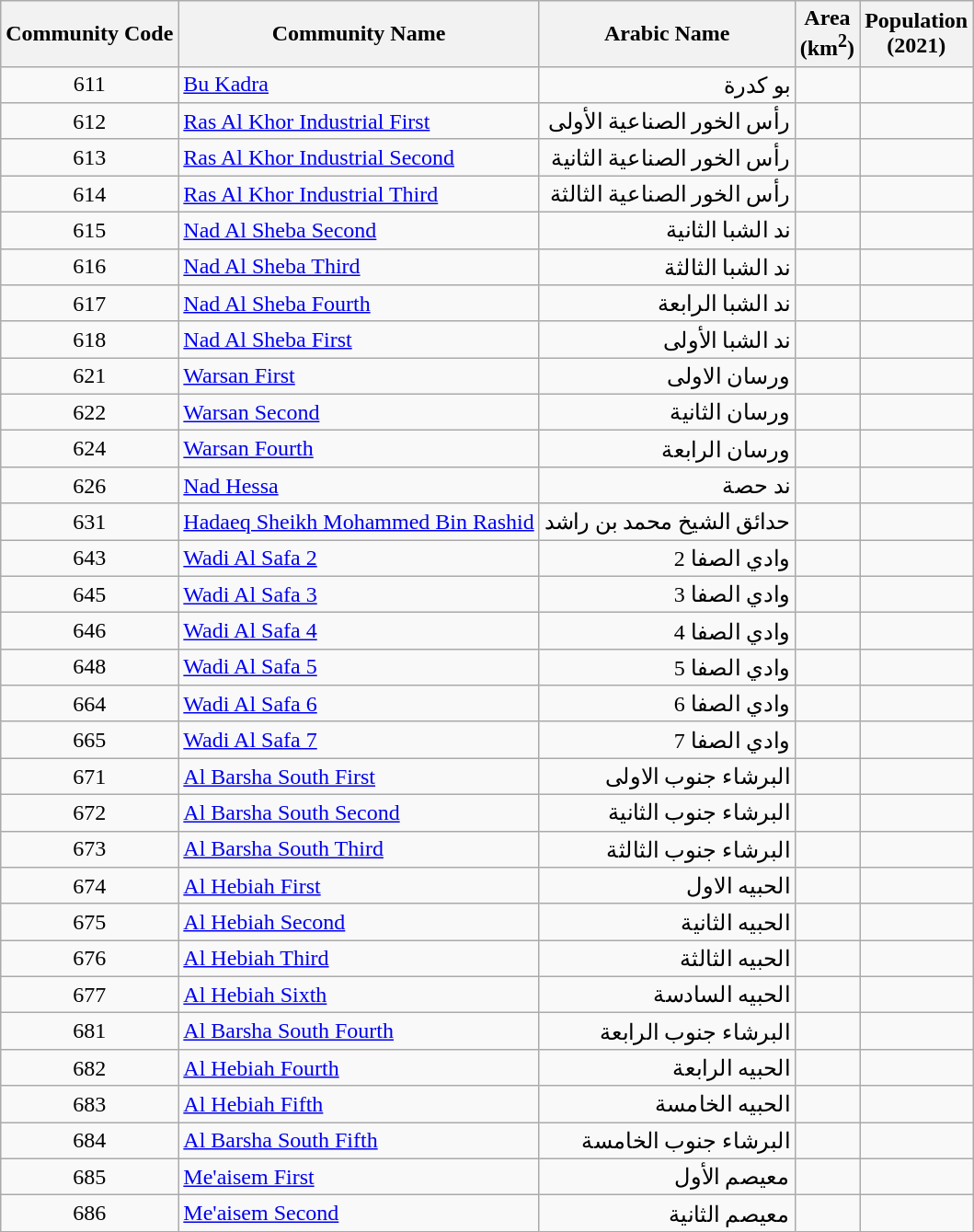<table class="wikitable sortable">
<tr>
<th>Community Code<br></th>
<th>Community Name<br></th>
<th>Arabic Name<br></th>
<th>Area<br>(km<sup>2</sup>)</th>
<th>Population<br>(2021)</th>
</tr>
<tr>
<td align="center">611</td>
<td><a href='#'>Bu Kadra</a></td>
<td align="right">بو كدرة</td>
<td align="right"></td>
<td align="right"></td>
</tr>
<tr>
<td align="center">612</td>
<td><a href='#'>Ras Al Khor Industrial First</a></td>
<td align="right">رأس الخور الصناعية الأولى</td>
<td align="right"></td>
<td align="right"></td>
</tr>
<tr>
<td align="center">613</td>
<td><a href='#'>Ras Al Khor Industrial Second</a></td>
<td align="right">رأس الخور الصناعية الثانية</td>
<td align="right"></td>
<td align="right"></td>
</tr>
<tr>
<td align="center">614</td>
<td><a href='#'>Ras Al Khor Industrial Third</a></td>
<td align="right">رأس الخور الصناعية الثالثة</td>
<td align="right"></td>
<td align="right"></td>
</tr>
<tr>
<td align="center">615</td>
<td><a href='#'>Nad Al Sheba Second</a></td>
<td align="right">ند الشبا الثانية</td>
<td align="right"></td>
<td align="right"></td>
</tr>
<tr>
<td align="center">616</td>
<td><a href='#'>Nad Al Sheba Third</a></td>
<td align="right">ند الشبا الثالثة</td>
<td align="right"></td>
<td align="right"></td>
</tr>
<tr>
<td align="center">617</td>
<td><a href='#'>Nad Al Sheba Fourth</a></td>
<td align="right">ند الشبا الرابعة</td>
<td align="right"></td>
<td align="right"></td>
</tr>
<tr>
<td align="center">618</td>
<td><a href='#'>Nad Al Sheba First</a></td>
<td align="right">ند الشبا الأولى</td>
<td align="right"></td>
<td align="right"></td>
</tr>
<tr>
<td align="center">621</td>
<td><a href='#'>Warsan First</a></td>
<td align="right">ورسان الاولى</td>
<td align="right"></td>
<td align="right"></td>
</tr>
<tr>
<td align="center">622</td>
<td><a href='#'>Warsan Second</a></td>
<td align="right">ورسان الثانية</td>
<td align="right"></td>
<td align="right"></td>
</tr>
<tr>
<td align="center">624</td>
<td><a href='#'>Warsan Fourth</a></td>
<td align="right">ورسان الرابعة</td>
<td align="right"></td>
<td align="right"></td>
</tr>
<tr>
<td align="center">626</td>
<td><a href='#'>Nad Hessa</a></td>
<td align="right">ند حصة</td>
<td align="right"></td>
<td align="right"></td>
</tr>
<tr>
<td align="center">631</td>
<td><a href='#'>Hadaeq Sheikh Mohammed Bin Rashid</a></td>
<td align="right">حدائق الشيخ محمد بن راشد</td>
<td align="right"></td>
<td align="right"></td>
</tr>
<tr>
<td align="center">643</td>
<td><a href='#'>Wadi Al Safa 2</a></td>
<td align="right">وادي الصفا 2</td>
<td align="right"></td>
<td align="right"></td>
</tr>
<tr>
<td align="center">645</td>
<td><a href='#'>Wadi Al Safa 3</a></td>
<td align="right">وادي الصفا 3</td>
<td align="right"></td>
<td align="right"></td>
</tr>
<tr>
<td align="center">646</td>
<td><a href='#'>Wadi Al Safa 4</a></td>
<td align="right">وادي الصفا 4</td>
<td align="right"></td>
<td align="right"></td>
</tr>
<tr>
<td align="center">648</td>
<td><a href='#'>Wadi Al Safa 5</a></td>
<td align="right">وادي الصفا 5</td>
<td align="right"></td>
<td align="right"></td>
</tr>
<tr>
<td align="center">664</td>
<td><a href='#'>Wadi Al Safa 6</a></td>
<td align="right">وادي الصفا 6</td>
<td align="right"></td>
<td align="right"></td>
</tr>
<tr>
<td align="center">665</td>
<td><a href='#'>Wadi Al Safa 7</a></td>
<td align="right">وادي الصفا 7</td>
<td align="right"></td>
<td align="right"></td>
</tr>
<tr>
<td align="center">671</td>
<td><a href='#'>Al Barsha South First</a></td>
<td align="right">البرشاء جنوب الاولى</td>
<td align="right"></td>
<td align="right"></td>
</tr>
<tr>
<td align="center">672</td>
<td><a href='#'>Al Barsha South Second</a></td>
<td align="right">البرشاء جنوب الثانية</td>
<td align="right"></td>
<td align="right"></td>
</tr>
<tr>
<td align="center">673</td>
<td><a href='#'>Al Barsha South Third</a></td>
<td align="right">البرشاء جنوب الثالثة</td>
<td align="right"></td>
<td align="right"></td>
</tr>
<tr>
<td align="center">674</td>
<td><a href='#'>Al Hebiah First</a></td>
<td align="right">الحبيه الاول</td>
<td align="right"></td>
<td align="right"></td>
</tr>
<tr>
<td align="center">675</td>
<td><a href='#'>Al Hebiah Second</a></td>
<td align="right">الحبيه الثانية</td>
<td align="right"></td>
<td align="right"></td>
</tr>
<tr>
<td align="center">676</td>
<td><a href='#'>Al Hebiah Third</a></td>
<td align="right">الحبيه الثالثة</td>
<td align="right"></td>
<td align="right"></td>
</tr>
<tr>
<td align="center">677</td>
<td><a href='#'>Al Hebiah Sixth</a></td>
<td align="right">الحبيه السادسة</td>
<td align="right"></td>
<td align="right"></td>
</tr>
<tr>
<td align="center">681</td>
<td><a href='#'>Al Barsha South Fourth</a></td>
<td align="right">البرشاء جنوب الرابعة</td>
<td align="right"></td>
<td align="right"></td>
</tr>
<tr>
<td align="center">682</td>
<td><a href='#'>Al Hebiah Fourth</a></td>
<td align="right">الحبيه الرابعة</td>
<td align="right"></td>
<td align="right"></td>
</tr>
<tr>
<td align="center">683</td>
<td><a href='#'>Al Hebiah Fifth</a></td>
<td align="right">الحبيه الخامسة</td>
<td align="right"></td>
<td align="right"></td>
</tr>
<tr>
<td align="center">684</td>
<td><a href='#'>Al Barsha South Fifth</a></td>
<td align="right">البرشاء جنوب الخامسة</td>
<td align="right"></td>
<td align="right"></td>
</tr>
<tr>
<td align="center">685</td>
<td><a href='#'>Me'aisem First</a></td>
<td align="right">معيصم الأول</td>
<td align="right"></td>
<td align="right"></td>
</tr>
<tr>
<td align="center">686</td>
<td><a href='#'>Me'aisem Second</a></td>
<td align="right">معيصم الثانية</td>
<td align="right"></td>
<td align="right"></td>
</tr>
</table>
